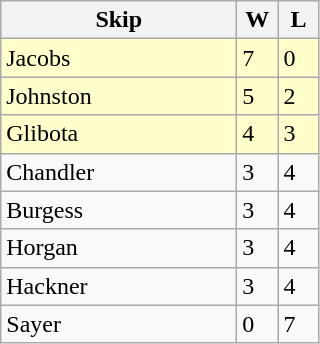<table class=wikitable>
<tr>
<th width=150>Skip</th>
<th width=20>W</th>
<th width=20>L</th>
</tr>
<tr bgcolor=#ffffcc>
<td>Jacobs</td>
<td>7</td>
<td>0</td>
</tr>
<tr bgcolor=#ffffcc>
<td>Johnston</td>
<td>5</td>
<td>2</td>
</tr>
<tr bgcolor=#ffffcc>
<td>Glibota</td>
<td>4</td>
<td>3</td>
</tr>
<tr>
<td>Chandler</td>
<td>3</td>
<td>4</td>
</tr>
<tr>
<td>Burgess</td>
<td>3</td>
<td>4</td>
</tr>
<tr>
<td>Horgan</td>
<td>3</td>
<td>4</td>
</tr>
<tr>
<td>Hackner</td>
<td>3</td>
<td>4</td>
</tr>
<tr>
<td>Sayer</td>
<td>0</td>
<td>7</td>
</tr>
</table>
